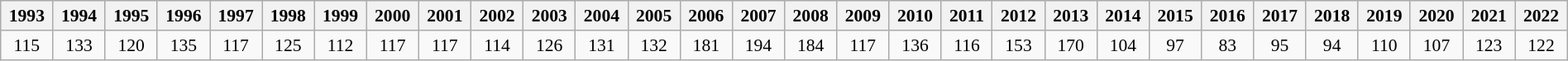<table class="wikitable" style="text-align:center; font-size:90%; width:100%">
<tr>
<th>1993</th>
<th>1994</th>
<th>1995</th>
<th>1996</th>
<th>1997</th>
<th>1998</th>
<th>1999</th>
<th>2000</th>
<th>2001</th>
<th>2002</th>
<th>2003</th>
<th>2004</th>
<th>2005</th>
<th>2006</th>
<th>2007</th>
<th>2008</th>
<th>2009</th>
<th>2010</th>
<th>2011</th>
<th>2012</th>
<th>2013</th>
<th>2014</th>
<th>2015</th>
<th>2016</th>
<th>2017</th>
<th>2018</th>
<th>2019</th>
<th>2020</th>
<th>2021</th>
<th>2022</th>
</tr>
<tr>
<td>115</td>
<td>133</td>
<td>120</td>
<td>135</td>
<td>117</td>
<td>125</td>
<td>112</td>
<td>117</td>
<td>117</td>
<td>114</td>
<td>126</td>
<td>131</td>
<td>132</td>
<td>181</td>
<td>194</td>
<td>184</td>
<td>117</td>
<td>136</td>
<td>116</td>
<td>153</td>
<td>170</td>
<td>104</td>
<td>97</td>
<td>83</td>
<td>95</td>
<td>94</td>
<td>110</td>
<td>107</td>
<td>123</td>
<td>122</td>
</tr>
</table>
